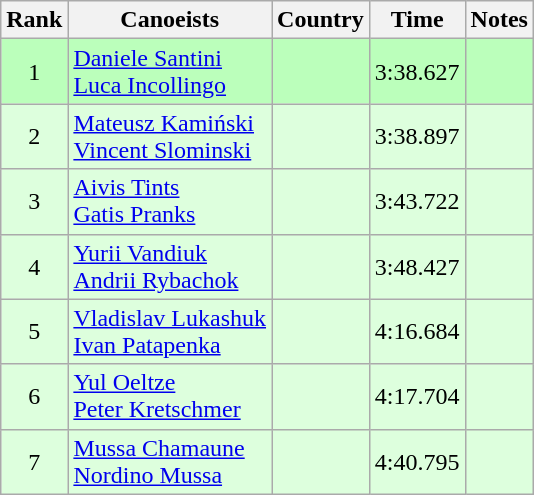<table class="wikitable" style="text-align:center">
<tr>
<th>Rank</th>
<th>Canoeists</th>
<th>Country</th>
<th>Time</th>
<th>Notes</th>
</tr>
<tr bgcolor=bbffbb>
<td>1</td>
<td align="left"><a href='#'>Daniele Santini</a><br><a href='#'>Luca Incollingo</a></td>
<td align="left"></td>
<td>3:38.627</td>
<td></td>
</tr>
<tr bgcolor=ddffdd>
<td>2</td>
<td align="left"><a href='#'>Mateusz Kamiński</a><br><a href='#'>Vincent Slominski</a></td>
<td align="left"></td>
<td>3:38.897</td>
<td></td>
</tr>
<tr bgcolor=ddffdd>
<td>3</td>
<td align="left"><a href='#'>Aivis Tints</a><br><a href='#'>Gatis Pranks</a></td>
<td align="left"></td>
<td>3:43.722</td>
<td></td>
</tr>
<tr bgcolor=ddffdd>
<td>4</td>
<td align="left"><a href='#'>Yurii Vandiuk</a><br><a href='#'>Andrii Rybachok</a></td>
<td align="left"></td>
<td>3:48.427</td>
<td></td>
</tr>
<tr bgcolor=ddffdd>
<td>5</td>
<td align="left"><a href='#'>Vladislav Lukashuk</a><br><a href='#'>Ivan Patapenka</a></td>
<td align="left"></td>
<td>4:16.684</td>
<td></td>
</tr>
<tr bgcolor=ddffdd>
<td>6</td>
<td align="left"><a href='#'>Yul Oeltze</a><br><a href='#'>Peter Kretschmer</a></td>
<td align="left"></td>
<td>4:17.704</td>
<td></td>
</tr>
<tr bgcolor=ddffdd>
<td>7</td>
<td align="left"><a href='#'>Mussa Chamaune</a><br><a href='#'>Nordino Mussa</a></td>
<td align="left"></td>
<td>4:40.795</td>
<td></td>
</tr>
</table>
